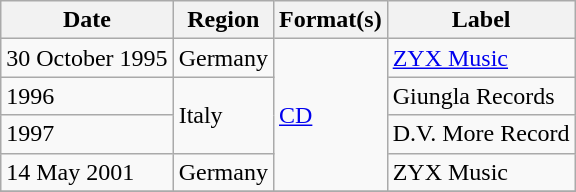<table class="wikitable">
<tr>
<th align="center">Date</th>
<th align="center">Region</th>
<th align="center">Format(s)</th>
<th align="center">Label</th>
</tr>
<tr>
<td align="left">30 October 1995</td>
<td align="left">Germany</td>
<td align="left" rowspan="4"><a href='#'>CD</a></td>
<td align="left"><a href='#'>ZYX Music</a></td>
</tr>
<tr>
<td align="left">1996</td>
<td align="left" rowspan="2">Italy</td>
<td align="left">Giungla Records</td>
</tr>
<tr>
<td align="left">1997</td>
<td align="left">D.V. More Record</td>
</tr>
<tr>
<td align="left">14 May 2001</td>
<td align="left">Germany</td>
<td align="left">ZYX Music</td>
</tr>
<tr>
</tr>
</table>
